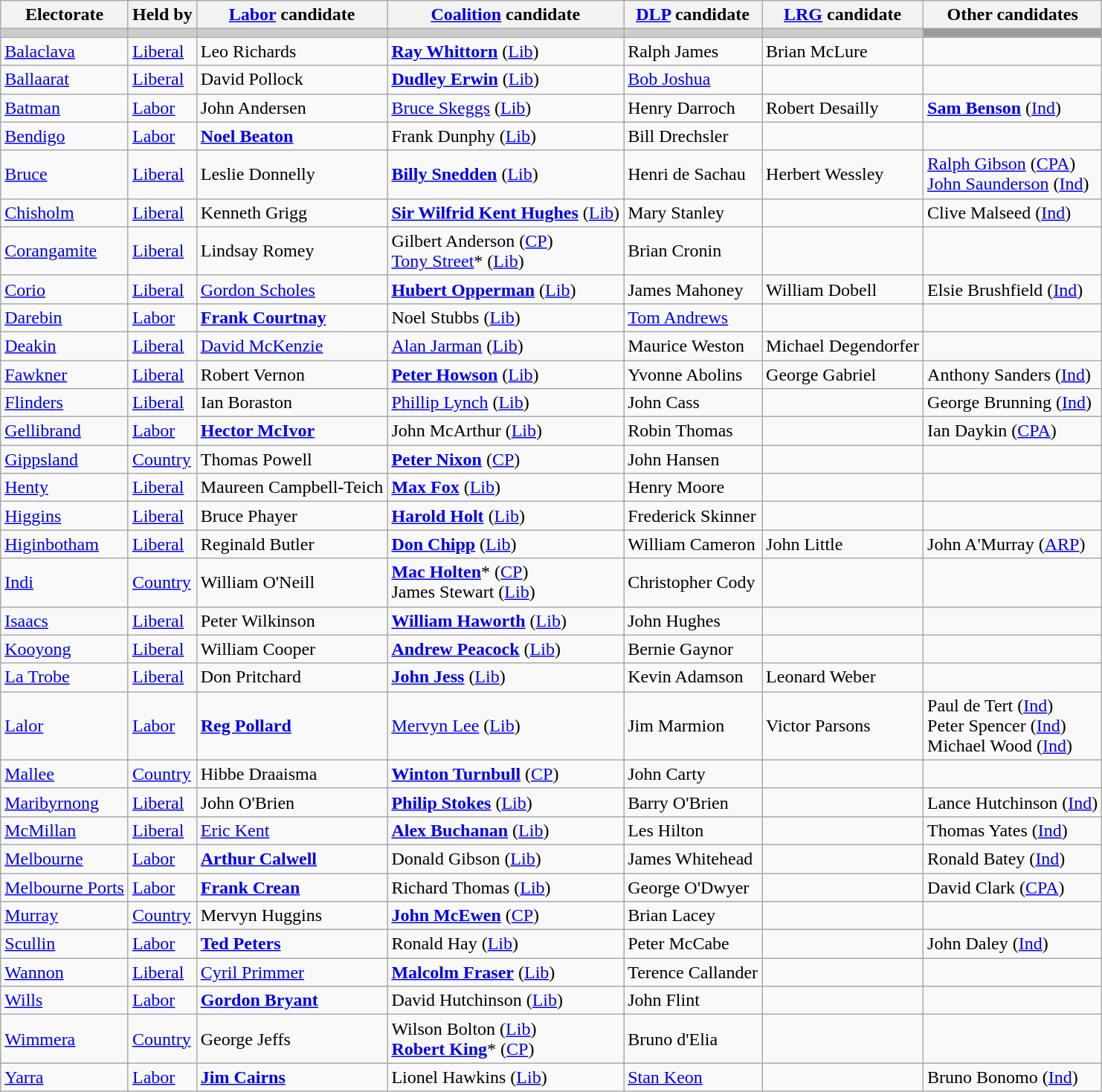<table class="wikitable">
<tr>
<th>Electorate</th>
<th>Held by</th>
<th><a href='#'>Labor</a> candidate</th>
<th><a href='#'>Coalition</a> candidate</th>
<th><a href='#'>DLP</a> candidate</th>
<th><a href='#'>LRG</a> candidate</th>
<th>Other candidates</th>
</tr>
<tr bgcolor="#cccccc">
<td></td>
<td></td>
<td></td>
<td></td>
<td></td>
<td></td>
<td bgcolor="#999999"></td>
</tr>
<tr>
<td><a href='#'>Balaclava</a></td>
<td><a href='#'>Liberal</a></td>
<td>Leo Richards</td>
<td><strong><a href='#'>Ray Whittorn</a></strong> (<a href='#'>Lib</a>)</td>
<td>Ralph James</td>
<td>Brian McLure</td>
<td></td>
</tr>
<tr>
<td><a href='#'>Ballaarat</a></td>
<td><a href='#'>Liberal</a></td>
<td>David Pollock</td>
<td><strong><a href='#'>Dudley Erwin</a></strong> (<a href='#'>Lib</a>)</td>
<td><a href='#'>Bob Joshua</a></td>
<td></td>
<td></td>
</tr>
<tr>
<td><a href='#'>Batman</a></td>
<td><a href='#'>Labor</a></td>
<td>John Andersen</td>
<td><a href='#'>Bruce Skeggs</a> (<a href='#'>Lib</a>)</td>
<td>Henry Darroch</td>
<td>Robert Desailly</td>
<td><strong><a href='#'>Sam Benson</a></strong> (<a href='#'>Ind</a>)</td>
</tr>
<tr>
<td><a href='#'>Bendigo</a></td>
<td><a href='#'>Labor</a></td>
<td><strong><a href='#'>Noel Beaton</a></strong></td>
<td>Frank Dunphy (<a href='#'>Lib</a>)</td>
<td>Bill Drechsler</td>
<td></td>
<td></td>
</tr>
<tr>
<td><a href='#'>Bruce</a></td>
<td><a href='#'>Liberal</a></td>
<td>Leslie Donnelly</td>
<td><strong><a href='#'>Billy Snedden</a></strong> (<a href='#'>Lib</a>)</td>
<td>Henri de Sachau</td>
<td>Herbert Wessley</td>
<td><a href='#'>Ralph Gibson</a> (<a href='#'>CPA</a>)<br><a href='#'>John Saunderson</a> (<a href='#'>Ind</a>)</td>
</tr>
<tr>
<td><a href='#'>Chisholm</a></td>
<td><a href='#'>Liberal</a></td>
<td>Kenneth Grigg</td>
<td><strong><a href='#'>Sir Wilfrid Kent Hughes</a></strong> (<a href='#'>Lib</a>)</td>
<td>Mary Stanley</td>
<td></td>
<td>Clive Malseed (<a href='#'>Ind</a>)</td>
</tr>
<tr>
<td><a href='#'>Corangamite</a></td>
<td><a href='#'>Liberal</a></td>
<td>Lindsay Romey</td>
<td>Gilbert Anderson (<a href='#'>CP</a>)<br><a href='#'>Tony Street</a>* (<a href='#'>Lib</a>)</td>
<td>Brian Cronin</td>
<td></td>
<td></td>
</tr>
<tr>
<td><a href='#'>Corio</a></td>
<td><a href='#'>Liberal</a></td>
<td><a href='#'>Gordon Scholes</a></td>
<td><strong><a href='#'>Hubert Opperman</a></strong> (<a href='#'>Lib</a>)</td>
<td>James Mahoney</td>
<td>William Dobell</td>
<td>Elsie Brushfield (<a href='#'>Ind</a>)</td>
</tr>
<tr>
<td><a href='#'>Darebin</a></td>
<td><a href='#'>Labor</a></td>
<td><strong><a href='#'>Frank Courtnay</a></strong></td>
<td>Noel Stubbs (<a href='#'>Lib</a>)</td>
<td><a href='#'>Tom Andrews</a></td>
<td></td>
<td></td>
</tr>
<tr>
<td><a href='#'>Deakin</a></td>
<td><a href='#'>Liberal</a></td>
<td><a href='#'>David McKenzie</a></td>
<td><a href='#'>Alan Jarman</a> (<a href='#'>Lib</a>)</td>
<td>Maurice Weston</td>
<td>Michael Degendorfer</td>
<td></td>
</tr>
<tr>
<td><a href='#'>Fawkner</a></td>
<td><a href='#'>Liberal</a></td>
<td>Robert Vernon</td>
<td><strong><a href='#'>Peter Howson</a></strong> (<a href='#'>Lib</a>)</td>
<td>Yvonne Abolins</td>
<td>George Gabriel</td>
<td>Anthony Sanders (<a href='#'>Ind</a>)</td>
</tr>
<tr>
<td><a href='#'>Flinders</a></td>
<td><a href='#'>Liberal</a></td>
<td>Ian Boraston</td>
<td><a href='#'>Phillip Lynch</a> (<a href='#'>Lib</a>)</td>
<td>John Cass</td>
<td></td>
<td>George Brunning (<a href='#'>Ind</a>)</td>
</tr>
<tr>
<td><a href='#'>Gellibrand</a></td>
<td><a href='#'>Labor</a></td>
<td><strong><a href='#'>Hector McIvor</a></strong></td>
<td>John McArthur (<a href='#'>Lib</a>)</td>
<td>Robin Thomas</td>
<td></td>
<td>Ian Daykin (<a href='#'>CPA</a>)</td>
</tr>
<tr>
<td><a href='#'>Gippsland</a></td>
<td><a href='#'>Country</a></td>
<td>Thomas Powell</td>
<td><strong><a href='#'>Peter Nixon</a></strong> (<a href='#'>CP</a>)</td>
<td>John Hansen</td>
<td></td>
<td></td>
</tr>
<tr>
<td><a href='#'>Henty</a></td>
<td><a href='#'>Liberal</a></td>
<td>Maureen Campbell-Teich</td>
<td><strong><a href='#'>Max Fox</a></strong> (<a href='#'>Lib</a>)</td>
<td>Henry Moore</td>
<td></td>
<td></td>
</tr>
<tr>
<td><a href='#'>Higgins</a></td>
<td><a href='#'>Liberal</a></td>
<td>Bruce Phayer</td>
<td><strong><a href='#'>Harold Holt</a></strong> (<a href='#'>Lib</a>)</td>
<td>Frederick Skinner</td>
<td></td>
<td></td>
</tr>
<tr>
<td><a href='#'>Higinbotham</a></td>
<td><a href='#'>Liberal</a></td>
<td>Reginald Butler</td>
<td><strong><a href='#'>Don Chipp</a></strong> (<a href='#'>Lib</a>)</td>
<td>William Cameron</td>
<td>John Little</td>
<td>John A'Murray (<a href='#'>ARP</a>)</td>
</tr>
<tr>
<td><a href='#'>Indi</a></td>
<td><a href='#'>Country</a></td>
<td>William O'Neill</td>
<td><strong><a href='#'>Mac Holten</a></strong>* (<a href='#'>CP</a>)<br>James Stewart (<a href='#'>Lib</a>)</td>
<td>Christopher Cody</td>
<td></td>
<td></td>
</tr>
<tr>
<td><a href='#'>Isaacs</a></td>
<td><a href='#'>Liberal</a></td>
<td>Peter Wilkinson</td>
<td><strong><a href='#'>William Haworth</a></strong> (<a href='#'>Lib</a>)</td>
<td>John Hughes</td>
<td></td>
<td></td>
</tr>
<tr>
<td><a href='#'>Kooyong</a></td>
<td><a href='#'>Liberal</a></td>
<td>William Cooper</td>
<td><strong><a href='#'>Andrew Peacock</a></strong> (<a href='#'>Lib</a>)</td>
<td>Bernie Gaynor</td>
<td></td>
<td></td>
</tr>
<tr>
<td><a href='#'>La Trobe</a></td>
<td><a href='#'>Liberal</a></td>
<td>Don Pritchard</td>
<td><strong><a href='#'>John Jess</a></strong> (<a href='#'>Lib</a>)</td>
<td>Kevin Adamson</td>
<td>Leonard Weber</td>
<td></td>
</tr>
<tr>
<td><a href='#'>Lalor</a></td>
<td><a href='#'>Labor</a></td>
<td><strong><a href='#'>Reg Pollard</a></strong></td>
<td><a href='#'>Mervyn Lee</a> (<a href='#'>Lib</a>)</td>
<td>Jim Marmion</td>
<td>Victor Parsons</td>
<td>Paul de Tert (<a href='#'>Ind</a>)<br>Peter Spencer (<a href='#'>Ind</a>)<br>Michael Wood (<a href='#'>Ind</a>)</td>
</tr>
<tr>
<td><a href='#'>Mallee</a></td>
<td><a href='#'>Country</a></td>
<td>Hibbe Draaisma</td>
<td><strong><a href='#'>Winton Turnbull</a></strong> (<a href='#'>CP</a>)</td>
<td>John Carty</td>
<td></td>
<td></td>
</tr>
<tr>
<td><a href='#'>Maribyrnong</a></td>
<td><a href='#'>Liberal</a></td>
<td>John O'Brien</td>
<td><strong><a href='#'>Philip Stokes</a></strong> (<a href='#'>Lib</a>)</td>
<td>Barry O'Brien</td>
<td></td>
<td>Lance Hutchinson (<a href='#'>Ind</a>)</td>
</tr>
<tr>
<td><a href='#'>McMillan</a></td>
<td><a href='#'>Liberal</a></td>
<td><a href='#'>Eric Kent</a></td>
<td><strong><a href='#'>Alex Buchanan</a></strong> (<a href='#'>Lib</a>)</td>
<td>Les Hilton</td>
<td></td>
<td>Thomas Yates (<a href='#'>Ind</a>)</td>
</tr>
<tr>
<td><a href='#'>Melbourne</a></td>
<td><a href='#'>Labor</a></td>
<td><strong><a href='#'>Arthur Calwell</a></strong></td>
<td>Donald Gibson (<a href='#'>Lib</a>)</td>
<td>James Whitehead</td>
<td></td>
<td>Ronald Batey (<a href='#'>Ind</a>)</td>
</tr>
<tr>
<td><a href='#'>Melbourne Ports</a></td>
<td><a href='#'>Labor</a></td>
<td><strong><a href='#'>Frank Crean</a></strong></td>
<td>Richard Thomas (<a href='#'>Lib</a>)</td>
<td>George O'Dwyer</td>
<td></td>
<td>David Clark (<a href='#'>CPA</a>)</td>
</tr>
<tr>
<td><a href='#'>Murray</a></td>
<td><a href='#'>Country</a></td>
<td>Mervyn Huggins</td>
<td><strong><a href='#'>John McEwen</a></strong> (<a href='#'>CP</a>)</td>
<td>Brian Lacey</td>
<td></td>
<td></td>
</tr>
<tr>
<td><a href='#'>Scullin</a></td>
<td><a href='#'>Labor</a></td>
<td><strong><a href='#'>Ted Peters</a></strong></td>
<td>Ronald Hay (<a href='#'>Lib</a>)</td>
<td>Peter McCabe</td>
<td></td>
<td>John Daley (<a href='#'>Ind</a>)</td>
</tr>
<tr>
<td><a href='#'>Wannon</a></td>
<td><a href='#'>Liberal</a></td>
<td><a href='#'>Cyril Primmer</a></td>
<td><strong><a href='#'>Malcolm Fraser</a></strong> (<a href='#'>Lib</a>)</td>
<td>Terence Callander</td>
<td></td>
<td></td>
</tr>
<tr>
<td><a href='#'>Wills</a></td>
<td><a href='#'>Labor</a></td>
<td><strong><a href='#'>Gordon Bryant</a></strong></td>
<td>David Hutchinson (<a href='#'>Lib</a>)</td>
<td>John Flint</td>
<td></td>
<td></td>
</tr>
<tr>
<td><a href='#'>Wimmera</a></td>
<td><a href='#'>Country</a></td>
<td>George Jeffs</td>
<td>Wilson Bolton (<a href='#'>Lib</a>)<br><strong><a href='#'>Robert King</a></strong>* (<a href='#'>CP</a>)</td>
<td>Bruno d'Elia</td>
<td></td>
<td></td>
</tr>
<tr>
<td><a href='#'>Yarra</a></td>
<td><a href='#'>Labor</a></td>
<td><strong><a href='#'>Jim Cairns</a></strong></td>
<td>Lionel Hawkins (<a href='#'>Lib</a>)</td>
<td><a href='#'>Stan Keon</a></td>
<td></td>
<td>Bruno Bonomo (<a href='#'>Ind</a>)</td>
</tr>
</table>
